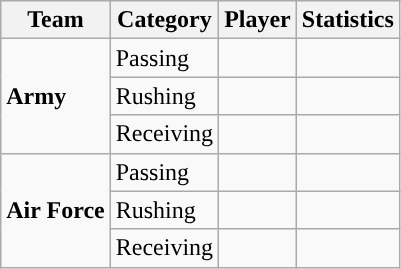<table class="wikitable" style="float: left;">
<tr>
<th>Team</th>
<th>Category</th>
<th>Player</th>
<th>Statistics</th>
</tr>
<tr>
<td rowspan=3><strong>Army</strong></td>
<td>Passing</td>
<td></td>
<td></td>
</tr>
<tr>
<td>Rushing</td>
<td></td>
<td></td>
</tr>
<tr>
<td>Receiving</td>
<td></td>
<td></td>
</tr>
<tr>
<td rowspan=3><strong>Air Force</strong></td>
<td>Passing</td>
<td></td>
<td></td>
</tr>
<tr>
<td>Rushing</td>
<td></td>
<td></td>
</tr>
<tr>
<td>Receiving</td>
<td></td>
<td></td>
</tr>
</table>
